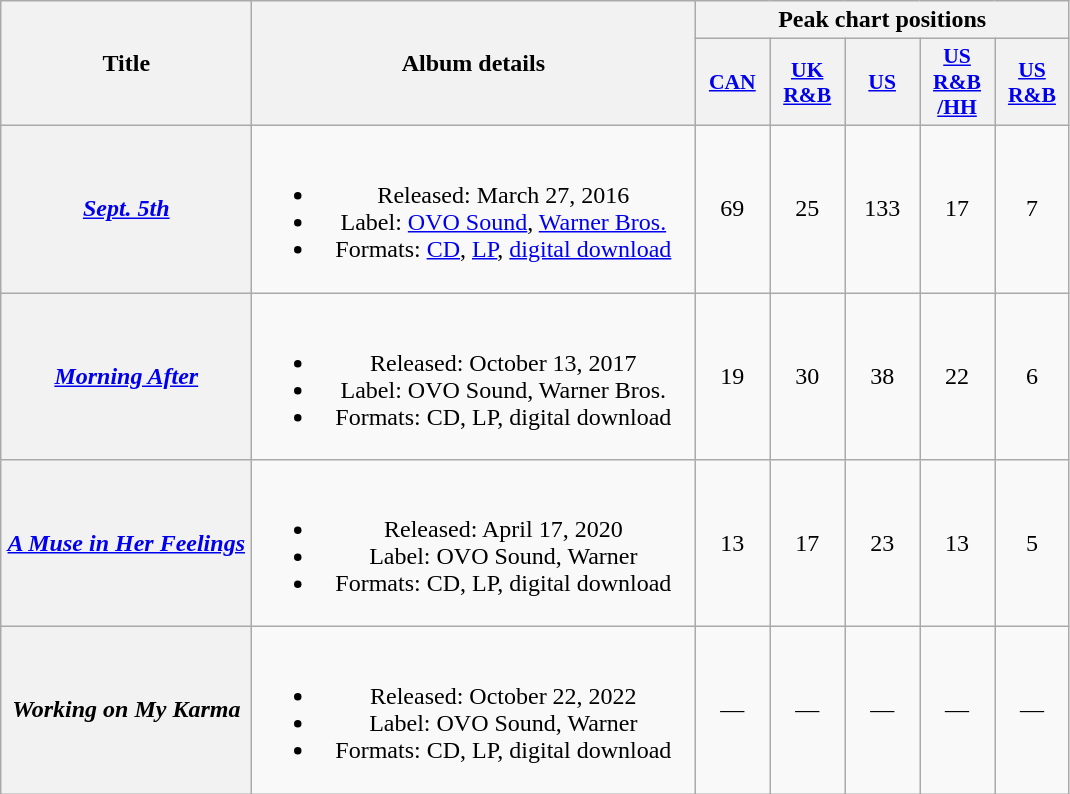<table class="wikitable plainrowheaders" style="text-align:center;">
<tr>
<th scope="col" rowspan="2" style="width:10em;">Title</th>
<th scope="col" rowspan="2" style="width:18em;">Album details</th>
<th scope="col" colspan="5">Peak chart positions</th>
</tr>
<tr>
<th scope="col" style="width:3em;font-size:90%;"><a href='#'>CAN</a><br></th>
<th scope="col" style="width:3em;font-size:90%;"><a href='#'>UK<br>R&B</a><br></th>
<th scope="col" style="width:3em;font-size:90%;"><a href='#'>US</a><br></th>
<th scope="col" style="width:3em;font-size:90%;"><a href='#'>US<br>R&B<br>/HH</a><br></th>
<th scope="col" style="width:3em;font-size:90%;"><a href='#'>US<br>R&B</a><br></th>
</tr>
<tr>
<th scope="row"><em><a href='#'>Sept. 5th</a></em></th>
<td><br><ul><li>Released: March 27, 2016</li><li>Label: <a href='#'>OVO Sound</a>, <a href='#'>Warner Bros.</a></li><li>Formats: <a href='#'>CD</a>, <a href='#'>LP</a>, <a href='#'>digital download</a></li></ul></td>
<td>69</td>
<td>25</td>
<td>133</td>
<td>17</td>
<td>7</td>
</tr>
<tr>
<th scope="row"><em><a href='#'>Morning After</a></em></th>
<td><br><ul><li>Released: October 13, 2017</li><li>Label: OVO Sound, Warner Bros.</li><li>Formats: CD, LP, digital download</li></ul></td>
<td>19</td>
<td>30</td>
<td>38</td>
<td>22</td>
<td>6</td>
</tr>
<tr>
<th scope="row"><em><a href='#'>A Muse in Her Feelings</a></em></th>
<td><br><ul><li>Released: April 17, 2020</li><li>Label: OVO Sound, Warner</li><li>Formats: CD, LP, digital download</li></ul></td>
<td>13</td>
<td>17</td>
<td>23</td>
<td>13</td>
<td>5</td>
</tr>
<tr>
<th scope="row"><em>Working on My Karma</em></th>
<td><br><ul><li>Released: October 22, 2022</li><li>Label: OVO Sound, Warner</li><li>Formats: CD, LP, digital download</li></ul></td>
<td>—</td>
<td>—</td>
<td>—</td>
<td>—</td>
<td>—</td>
</tr>
</table>
